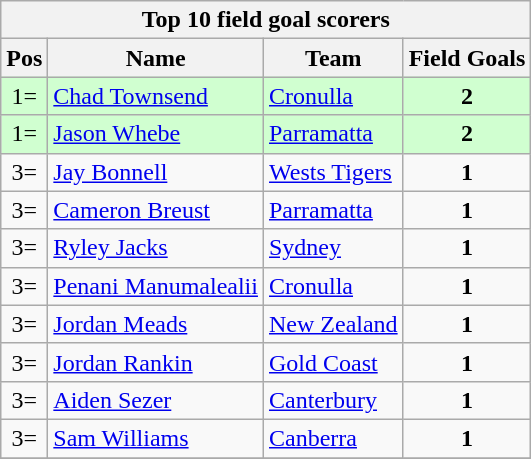<table class="wikitable" style="text-align:center;">
<tr>
<th colspan=9>Top 10 field goal scorers</th>
</tr>
<tr>
<th>Pos</th>
<th>Name</th>
<th>Team</th>
<th>Field Goals</th>
</tr>
<tr bgcolor="#d0ffd0">
<td>1=</td>
<td style="text-align:left;"><a href='#'>Chad Townsend</a></td>
<td style="text-align:left;"> <a href='#'>Cronulla</a></td>
<td><strong>2</strong></td>
</tr>
<tr bgcolor="#d0ffd0">
<td>1=</td>
<td style="text-align:left;"><a href='#'>Jason Whebe</a></td>
<td style="text-align:left;"> <a href='#'>Parramatta</a></td>
<td><strong>2</strong></td>
</tr>
<tr>
<td>3=</td>
<td style="text-align:left;"><a href='#'>Jay Bonnell</a></td>
<td style="text-align:left;"> <a href='#'>Wests Tigers</a></td>
<td><strong>1</strong></td>
</tr>
<tr>
<td>3=</td>
<td style="text-align:left;"><a href='#'>Cameron Breust</a></td>
<td style="text-align:left;"> <a href='#'>Parramatta</a></td>
<td><strong>1</strong></td>
</tr>
<tr>
<td>3=</td>
<td style="text-align:left;"><a href='#'>Ryley Jacks</a></td>
<td style="text-align:left;"> <a href='#'>Sydney</a></td>
<td><strong>1</strong></td>
</tr>
<tr>
<td>3=</td>
<td style="text-align:left;"><a href='#'>Penani Manumalealii</a></td>
<td style="text-align:left;"> <a href='#'>Cronulla</a></td>
<td><strong>1</strong></td>
</tr>
<tr>
<td>3=</td>
<td style="text-align:left;"><a href='#'>Jordan Meads</a></td>
<td style="text-align:left;"> <a href='#'>New Zealand</a></td>
<td><strong>1</strong></td>
</tr>
<tr>
<td>3=</td>
<td style="text-align:left;"><a href='#'>Jordan Rankin</a></td>
<td style="text-align:left;"> <a href='#'>Gold Coast</a></td>
<td><strong>1</strong></td>
</tr>
<tr>
<td>3=</td>
<td style="text-align:left;"><a href='#'>Aiden Sezer</a></td>
<td style="text-align:left;"> <a href='#'>Canterbury</a></td>
<td><strong>1</strong></td>
</tr>
<tr>
<td>3=</td>
<td style="text-align:left;"><a href='#'>Sam Williams</a></td>
<td style="text-align:left;"> <a href='#'>Canberra</a></td>
<td><strong>1</strong></td>
</tr>
<tr>
</tr>
</table>
